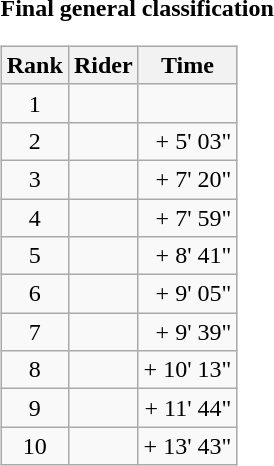<table>
<tr>
<td><strong>Final general classification</strong><br><table class="wikitable">
<tr>
<th scope="col">Rank</th>
<th scope="col">Rider</th>
<th scope="col">Time</th>
</tr>
<tr>
<td style="text-align:center;">1</td>
<td></td>
<td style="text-align:right;"></td>
</tr>
<tr>
<td style="text-align:center;">2</td>
<td></td>
<td style="text-align:right;">+ 5' 03"</td>
</tr>
<tr>
<td style="text-align:center;">3</td>
<td></td>
<td style="text-align:right;">+ 7' 20"</td>
</tr>
<tr>
<td style="text-align:center;">4</td>
<td></td>
<td style="text-align:right;">+ 7' 59"</td>
</tr>
<tr>
<td style="text-align:center;">5</td>
<td></td>
<td style="text-align:right;">+ 8' 41"</td>
</tr>
<tr>
<td style="text-align:center;">6</td>
<td></td>
<td style="text-align:right;">+ 9' 05"</td>
</tr>
<tr>
<td style="text-align:center;">7</td>
<td></td>
<td style="text-align:right;">+ 9' 39"</td>
</tr>
<tr>
<td style="text-align:center;">8</td>
<td></td>
<td style="text-align:right;">+ 10' 13"</td>
</tr>
<tr>
<td style="text-align:center;">9</td>
<td></td>
<td style="text-align:right;">+ 11' 44"</td>
</tr>
<tr>
<td style="text-align:center;">10</td>
<td></td>
<td style="text-align:right;">+ 13' 43"</td>
</tr>
</table>
</td>
</tr>
</table>
